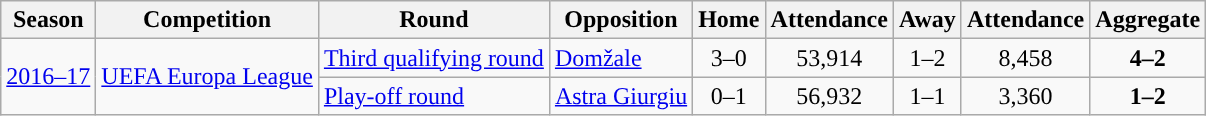<table class="wikitable">
<tr>
<th>Season</th>
<th>Competition</th>
<th>Round</th>
<th>Opposition</th>
<th>Home</th>
<th>Attendance</th>
<th>Away</th>
<th>Attendance</th>
<th>Aggregate</th>
</tr>
<tr>
<td rowspan=2><a href='#'>2016–17</a></td>
<td rowspan=2><a href='#'>UEFA Europa League</a></td>
<td><a href='#'>Third qualifying round</a></td>
<td> <a href='#'>Domžale</a></td>
<td style="text-align:center;">3–0</td>
<td style="text-align:center;">53,914</td>
<td style="text-align:center;">1–2</td>
<td style="text-align:center;">8,458</td>
<td style="text-align:center;"><strong>4–2</strong></td>
</tr>
<tr>
<td><a href='#'>Play-off round</a></td>
<td> <a href='#'>Astra Giurgiu</a></td>
<td style="text-align:center;">0–1</td>
<td style="text-align:center;">56,932</td>
<td style="text-align:center;">1–1</td>
<td style="text-align:center;">3,360</td>
<td style="text-align:center;"><strong>1–2</strong></td>
</tr>
</table>
